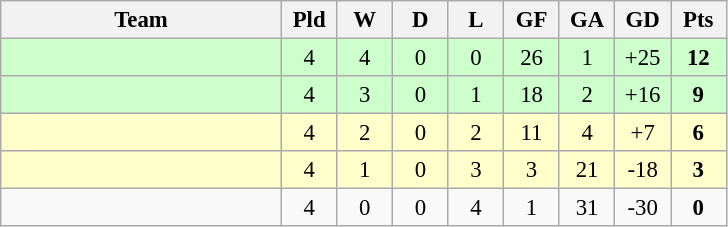<table class=wikitable style="text-align:center;font-size:95%">
<tr>
<th width="180">Team</th>
<th width="30">Pld</th>
<th width="30">W</th>
<th width="30">D</th>
<th width="30">L</th>
<th width="30">GF</th>
<th width="30">GA</th>
<th width="30">GD</th>
<th width="30">Pts</th>
</tr>
<tr bgcolor=ccffcc>
<td align=left></td>
<td>4</td>
<td>4</td>
<td>0</td>
<td>0</td>
<td>26</td>
<td>1</td>
<td>+25</td>
<td><strong>12</strong></td>
</tr>
<tr bgcolor=ccffcc>
<td align=left></td>
<td>4</td>
<td>3</td>
<td>0</td>
<td>1</td>
<td>18</td>
<td>2</td>
<td>+16</td>
<td><strong>9</strong></td>
</tr>
<tr bgcolor="#ffffcc">
<td align=left></td>
<td>4</td>
<td>2</td>
<td>0</td>
<td>2</td>
<td>11</td>
<td>4</td>
<td>+7</td>
<td><strong>6</strong></td>
</tr>
<tr bgcolor="#ffffcc">
<td align=left></td>
<td>4</td>
<td>1</td>
<td>0</td>
<td>3</td>
<td>3</td>
<td>21</td>
<td>-18</td>
<td><strong>3</strong></td>
</tr>
<tr>
<td align=left></td>
<td>4</td>
<td>0</td>
<td>0</td>
<td>4</td>
<td>1</td>
<td>31</td>
<td>-30</td>
<td><strong>0</strong></td>
</tr>
</table>
